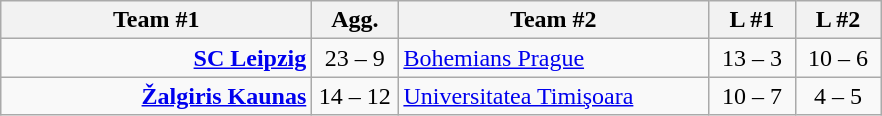<table class=wikitable style="text-align:center">
<tr>
<th width=200>Team #1</th>
<th width=50>Agg.</th>
<th width=200>Team #2</th>
<th width=50>L #1</th>
<th width=50>L #2</th>
</tr>
<tr>
<td align=right><strong><a href='#'>SC Leipzig</a></strong> </td>
<td align=center>23 – 9</td>
<td align=left> <a href='#'>Bohemians Prague</a></td>
<td align=center>13 – 3</td>
<td align=center>10 – 6</td>
</tr>
<tr>
<td align=right><strong><a href='#'>Žalgiris Kaunas</a></strong> </td>
<td align=center>14 – 12</td>
<td align=left> <a href='#'>Universitatea Timişoara</a></td>
<td align=center>10 – 7</td>
<td align=center>4 – 5</td>
</tr>
</table>
